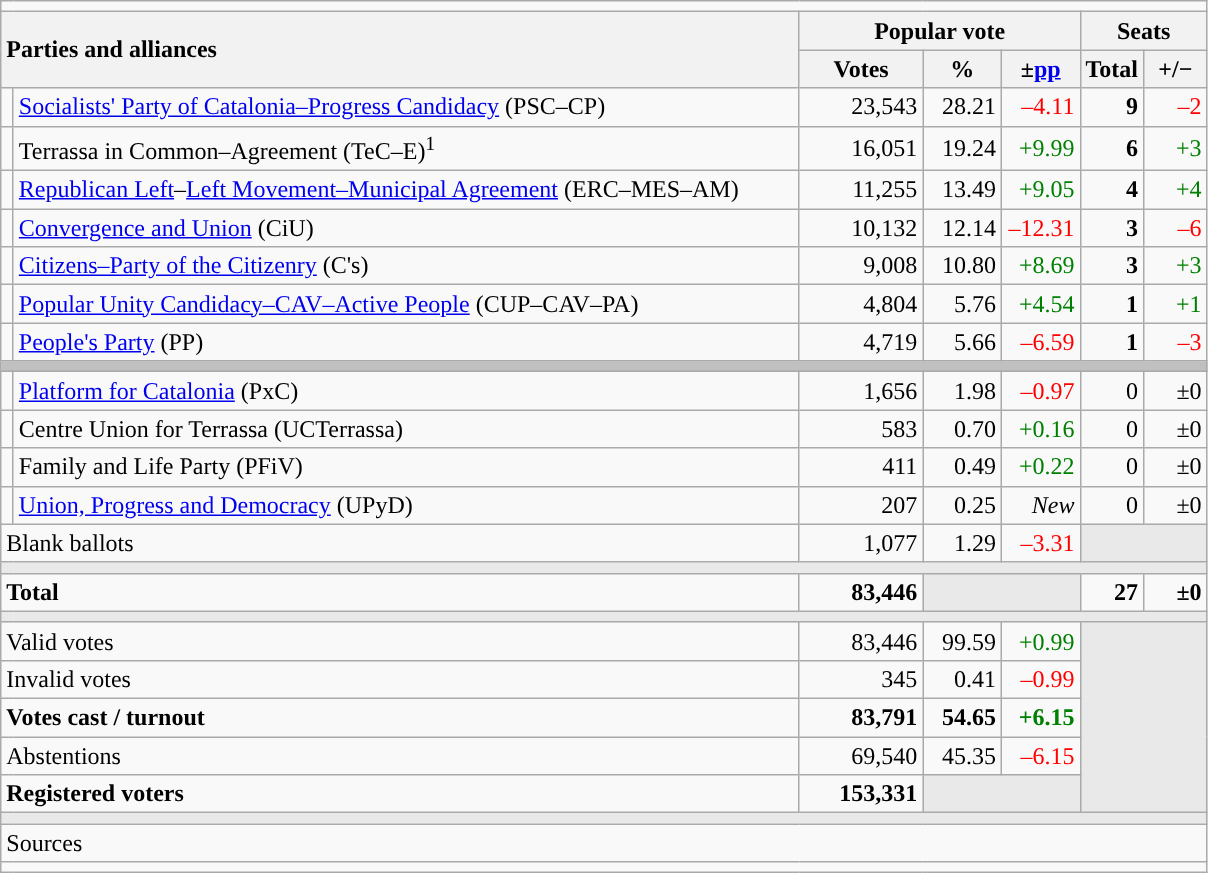<table class="wikitable" style="text-align:right;">
<tr>
<td colspan="7"></td>
</tr>
<tr>
<th style="text-align:left;" rowspan="2" colspan="2" width="525">Parties and alliances</th>
<th colspan="3">Popular vote</th>
<th colspan="2">Seats</th>
</tr>
<tr>
<th width="75">Votes</th>
<th width="45">%</th>
<th width="45">±<a href='#'>pp</a></th>
<th width="35">Total</th>
<th width="35">+/−</th>
</tr>
<tr>
<td width="1" style="color:inherit;background:"></td>
<td align="left"><a href='#'>Socialists' Party of Catalonia–Progress Candidacy</a> (PSC–CP)</td>
<td>23,543</td>
<td>28.21</td>
<td style="color:red;">–4.11</td>
<td><strong>9</strong></td>
<td style="color:red;">–2</td>
</tr>
<tr>
<td style="color:inherit;background:"></td>
<td align="left">Terrassa in Common–Agreement (TeC–E)<sup>1</sup></td>
<td>16,051</td>
<td>19.24</td>
<td style="color:green;">+9.99</td>
<td><strong>6</strong></td>
<td style="color:green;">+3</td>
</tr>
<tr>
<td style="color:inherit;background:"></td>
<td align="left"><a href='#'>Republican Left</a>–<a href='#'>Left Movement–Municipal Agreement</a> (ERC–MES–AM)</td>
<td>11,255</td>
<td>13.49</td>
<td style="color:green;">+9.05</td>
<td><strong>4</strong></td>
<td style="color:green;">+4</td>
</tr>
<tr>
<td style="color:inherit;background:"></td>
<td align="left"><a href='#'>Convergence and Union</a> (CiU)</td>
<td>10,132</td>
<td>12.14</td>
<td style="color:red;">–12.31</td>
<td><strong>3</strong></td>
<td style="color:red;">–6</td>
</tr>
<tr>
<td style="color:inherit;background:"></td>
<td align="left"><a href='#'>Citizens–Party of the Citizenry</a> (C's)</td>
<td>9,008</td>
<td>10.80</td>
<td style="color:green;">+8.69</td>
<td><strong>3</strong></td>
<td style="color:green;">+3</td>
</tr>
<tr>
<td style="color:inherit;background:"></td>
<td align="left"><a href='#'>Popular Unity Candidacy–CAV–Active People</a> (CUP–CAV–PA)</td>
<td>4,804</td>
<td>5.76</td>
<td style="color:green;">+4.54</td>
<td><strong>1</strong></td>
<td style="color:green;">+1</td>
</tr>
<tr>
<td style="color:inherit;background:"></td>
<td align="left"><a href='#'>People's Party</a> (PP)</td>
<td>4,719</td>
<td>5.66</td>
<td style="color:red;">–6.59</td>
<td><strong>1</strong></td>
<td style="color:red;">–3</td>
</tr>
<tr>
<td colspan="7" style="color:inherit;background:#C0C0C0"></td>
</tr>
<tr>
<td style="color:inherit;background:"></td>
<td align="left"><a href='#'>Platform for Catalonia</a> (PxC)</td>
<td>1,656</td>
<td>1.98</td>
<td style="color:red;">–0.97</td>
<td>0</td>
<td>±0</td>
</tr>
<tr>
<td style="color:inherit;background:"></td>
<td align="left">Centre Union for Terrassa (UCTerrassa)</td>
<td>583</td>
<td>0.70</td>
<td style="color:green;">+0.16</td>
<td>0</td>
<td>±0</td>
</tr>
<tr>
<td style="color:inherit;background:"></td>
<td align="left">Family and Life Party (PFiV)</td>
<td>411</td>
<td>0.49</td>
<td style="color:green;">+0.22</td>
<td>0</td>
<td>±0</td>
</tr>
<tr>
<td style="color:inherit;background:"></td>
<td align="left"><a href='#'>Union, Progress and Democracy</a> (UPyD)</td>
<td>207</td>
<td>0.25</td>
<td><em>New</em></td>
<td>0</td>
<td>±0</td>
</tr>
<tr>
<td align="left" colspan="2">Blank ballots</td>
<td>1,077</td>
<td>1.29</td>
<td style="color:red;">–3.31</td>
<td style="color:inherit;background:#E9E9E9" colspan="2"></td>
</tr>
<tr>
<td colspan="7" style="color:inherit;background:#E9E9E9"></td>
</tr>
<tr style="font-weight:bold;">
<td align="left" colspan="2">Total</td>
<td>83,446</td>
<td bgcolor="#E9E9E9" colspan="2"></td>
<td>27</td>
<td>±0</td>
</tr>
<tr>
<td colspan="7" style="color:inherit;background:#E9E9E9"></td>
</tr>
<tr>
<td align="left" colspan="2">Valid votes</td>
<td>83,446</td>
<td>99.59</td>
<td style="color:green;">+0.99</td>
<td bgcolor="#E9E9E9" colspan="2" rowspan="5"></td>
</tr>
<tr>
<td align="left" colspan="2">Invalid votes</td>
<td>345</td>
<td>0.41</td>
<td style="color:red;">–0.99</td>
</tr>
<tr style="font-weight:bold;">
<td align="left" colspan="2">Votes cast / turnout</td>
<td>83,791</td>
<td>54.65</td>
<td style="color:green;">+6.15</td>
</tr>
<tr>
<td align="left" colspan="2">Abstentions</td>
<td>69,540</td>
<td>45.35</td>
<td style="color:red;">–6.15</td>
</tr>
<tr style="font-weight:bold;">
<td align="left" colspan="2">Registered voters</td>
<td>153,331</td>
<td bgcolor="#E9E9E9" colspan="2"></td>
</tr>
<tr>
<td colspan="7" style="color:inherit;background:#E9E9E9"></td>
</tr>
<tr>
<td align="left" colspan="7">Sources</td>
</tr>
<tr>
<td colspan="7" style="text-align:left; max-width:790px;"></td>
</tr>
</table>
